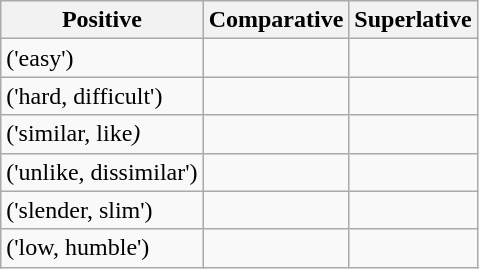<table class="wikitable">
<tr>
<th>Positive</th>
<th>Comparative</th>
<th>Superlative</th>
</tr>
<tr>
<td> ('easy')</td>
<td></td>
<td></td>
</tr>
<tr>
<td> ('hard, difficult')</td>
<td></td>
<td></td>
</tr>
<tr>
<td> ('similar, like<em>)</td>
<td></td>
<td></td>
</tr>
<tr>
<td> ('unlike, dissimilar')</td>
<td></td>
<td></td>
</tr>
<tr>
<td> ('slender, slim')</td>
<td></td>
<td></td>
</tr>
<tr>
<td> ('low, humble')</td>
<td></td>
<td></td>
</tr>
</table>
